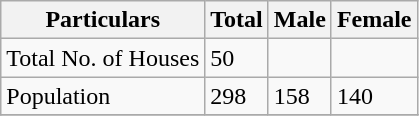<table class="wikitable sortable">
<tr>
<th>Particulars</th>
<th>Total</th>
<th>Male</th>
<th>Female</th>
</tr>
<tr>
<td>Total No. of Houses</td>
<td>50</td>
<td></td>
<td></td>
</tr>
<tr>
<td>Population</td>
<td>298</td>
<td>158</td>
<td>140</td>
</tr>
<tr>
</tr>
</table>
